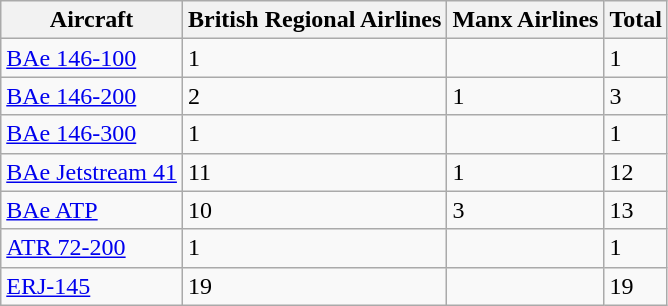<table class="wikitable">
<tr>
<th>Aircraft</th>
<th>British Regional Airlines</th>
<th>Manx Airlines</th>
<th>Total</th>
</tr>
<tr>
<td><a href='#'>BAe 146-100</a></td>
<td>1</td>
<td></td>
<td>1</td>
</tr>
<tr>
<td><a href='#'>BAe 146-200</a></td>
<td>2</td>
<td>1</td>
<td>3</td>
</tr>
<tr>
<td><a href='#'>BAe 146-300</a></td>
<td>1</td>
<td></td>
<td>1</td>
</tr>
<tr>
<td><a href='#'>BAe Jetstream 41</a></td>
<td>11</td>
<td>1</td>
<td>12</td>
</tr>
<tr>
<td><a href='#'>BAe ATP</a></td>
<td>10</td>
<td>3</td>
<td>13</td>
</tr>
<tr>
<td><a href='#'>ATR 72-200</a></td>
<td>1</td>
<td></td>
<td>1</td>
</tr>
<tr>
<td><a href='#'>ERJ-145</a></td>
<td>19</td>
<td></td>
<td>19</td>
</tr>
</table>
